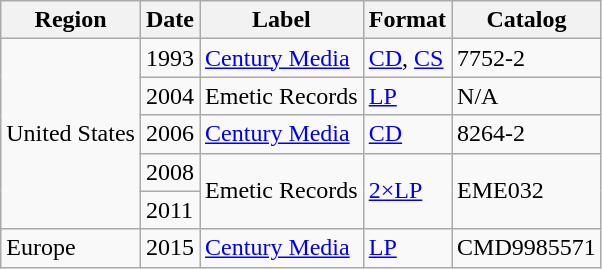<table class="wikitable">
<tr>
<th>Region</th>
<th>Date</th>
<th>Label</th>
<th>Format</th>
<th>Catalog</th>
</tr>
<tr>
<td rowspan="6">United States</td>
<td>1993</td>
<td><a href='#'>Century Media</a></td>
<td><a href='#'>CD</a>, <a href='#'>CS</a></td>
<td>7752-2</td>
</tr>
<tr>
<td>2004</td>
<td>Emetic Records</td>
<td><a href='#'>LP</a></td>
<td>N/A</td>
</tr>
<tr>
<td>2006</td>
<td><a href='#'>Century Media</a></td>
<td><a href='#'>CD</a></td>
<td>8264-2</td>
</tr>
<tr>
<td>2008</td>
<td rowspan="2">Emetic Records</td>
<td rowspan="2"><a href='#'>2×LP</a></td>
<td rowspan="2">EME032</td>
</tr>
<tr>
<td>2011</td>
</tr>
<tr>
<td rowspan="3">2015</td>
<td rowspan="3"><a href='#'>Century Media</a></td>
<td rowspan="3"><a href='#'>LP</a></td>
<td rowspan="3">CMD9985571</td>
</tr>
<tr>
<td>Europe</td>
</tr>
</table>
